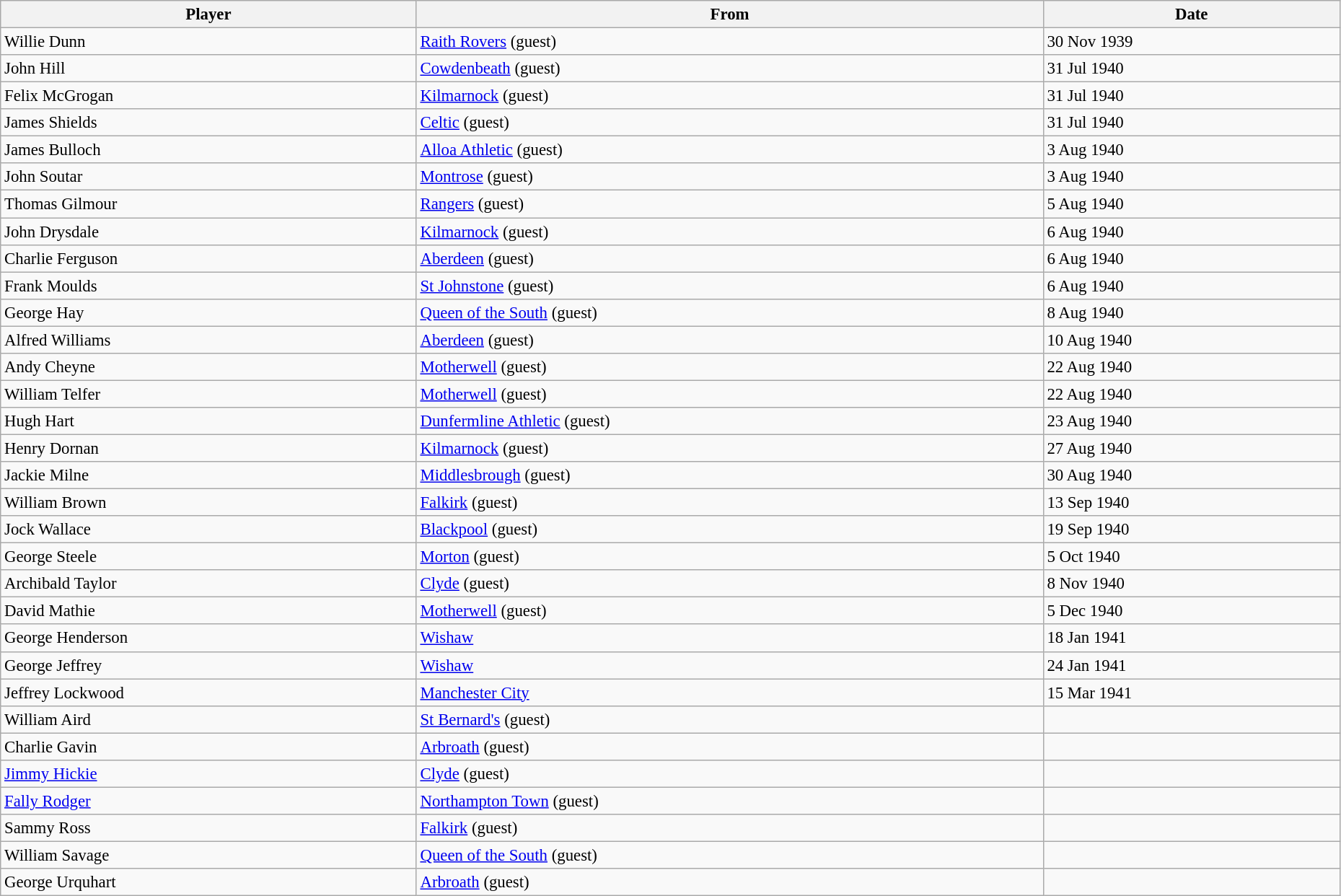<table class="wikitable" style="text-align:center; font-size:95%;width:98%; text-align:left">
<tr>
<th>Player</th>
<th>From</th>
<th>Date</th>
</tr>
<tr>
<td> Willie Dunn</td>
<td> <a href='#'>Raith Rovers</a> (guest)</td>
<td>30 Nov 1939</td>
</tr>
<tr>
<td> John Hill</td>
<td> <a href='#'>Cowdenbeath</a> (guest)</td>
<td>31 Jul 1940</td>
</tr>
<tr>
<td> Felix McGrogan</td>
<td> <a href='#'>Kilmarnock</a> (guest)</td>
<td>31 Jul 1940</td>
</tr>
<tr>
<td> James Shields</td>
<td> <a href='#'>Celtic</a> (guest)</td>
<td>31 Jul 1940</td>
</tr>
<tr>
<td> James Bulloch</td>
<td> <a href='#'>Alloa Athletic</a> (guest)</td>
<td>3 Aug 1940</td>
</tr>
<tr>
<td> John Soutar</td>
<td> <a href='#'>Montrose</a> (guest)</td>
<td>3 Aug 1940</td>
</tr>
<tr>
<td> Thomas Gilmour</td>
<td> <a href='#'>Rangers</a> (guest)</td>
<td>5 Aug 1940</td>
</tr>
<tr>
<td> John Drysdale</td>
<td> <a href='#'>Kilmarnock</a> (guest)</td>
<td>6 Aug 1940</td>
</tr>
<tr>
<td> Charlie Ferguson</td>
<td> <a href='#'>Aberdeen</a> (guest)</td>
<td>6 Aug 1940</td>
</tr>
<tr>
<td> Frank Moulds</td>
<td> <a href='#'>St Johnstone</a> (guest)</td>
<td>6 Aug 1940</td>
</tr>
<tr>
<td> George Hay</td>
<td> <a href='#'>Queen of the South</a> (guest)</td>
<td>8 Aug 1940</td>
</tr>
<tr>
<td> Alfred Williams</td>
<td> <a href='#'>Aberdeen</a> (guest)</td>
<td>10 Aug 1940</td>
</tr>
<tr>
<td> Andy Cheyne</td>
<td> <a href='#'>Motherwell</a> (guest)</td>
<td>22 Aug 1940</td>
</tr>
<tr>
<td> William Telfer</td>
<td> <a href='#'>Motherwell</a> (guest)</td>
<td>22 Aug 1940</td>
</tr>
<tr>
<td> Hugh Hart</td>
<td> <a href='#'>Dunfermline Athletic</a> (guest)</td>
<td>23 Aug 1940</td>
</tr>
<tr>
<td> Henry Dornan</td>
<td> <a href='#'>Kilmarnock</a> (guest)</td>
<td>27 Aug 1940</td>
</tr>
<tr>
<td> Jackie Milne</td>
<td> <a href='#'>Middlesbrough</a> (guest)</td>
<td>30 Aug 1940</td>
</tr>
<tr>
<td> William Brown</td>
<td> <a href='#'>Falkirk</a> (guest)</td>
<td>13 Sep 1940</td>
</tr>
<tr>
<td> Jock Wallace</td>
<td> <a href='#'>Blackpool</a> (guest)</td>
<td>19 Sep 1940</td>
</tr>
<tr>
<td> George Steele</td>
<td> <a href='#'>Morton</a> (guest)</td>
<td>5 Oct 1940</td>
</tr>
<tr>
<td> Archibald Taylor</td>
<td> <a href='#'>Clyde</a> (guest)</td>
<td>8 Nov 1940</td>
</tr>
<tr>
<td> David Mathie</td>
<td> <a href='#'>Motherwell</a> (guest)</td>
<td>5 Dec 1940</td>
</tr>
<tr>
<td> George Henderson</td>
<td> <a href='#'>Wishaw</a></td>
<td>18 Jan 1941</td>
</tr>
<tr>
<td> George Jeffrey</td>
<td> <a href='#'>Wishaw</a></td>
<td>24 Jan 1941</td>
</tr>
<tr>
<td> Jeffrey Lockwood</td>
<td> <a href='#'>Manchester City</a></td>
<td>15 Mar 1941</td>
</tr>
<tr>
<td> William Aird</td>
<td> <a href='#'>St Bernard's</a> (guest)</td>
<td></td>
</tr>
<tr>
<td> Charlie Gavin</td>
<td> <a href='#'>Arbroath</a> (guest)</td>
<td></td>
</tr>
<tr>
<td> <a href='#'>Jimmy Hickie</a></td>
<td> <a href='#'>Clyde</a> (guest)</td>
<td></td>
</tr>
<tr>
<td> <a href='#'>Fally Rodger</a></td>
<td> <a href='#'>Northampton Town</a> (guest)</td>
<td></td>
</tr>
<tr>
<td> Sammy Ross</td>
<td> <a href='#'>Falkirk</a> (guest)</td>
<td></td>
</tr>
<tr>
<td> William Savage</td>
<td> <a href='#'>Queen of the South</a> (guest)</td>
<td></td>
</tr>
<tr>
<td> George Urquhart</td>
<td> <a href='#'>Arbroath</a> (guest)</td>
<td></td>
</tr>
</table>
